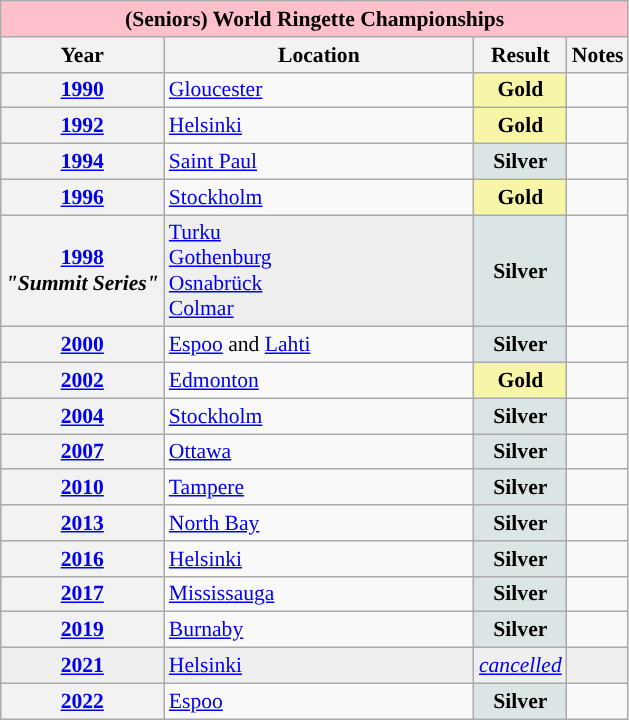<table class="wikitable" style="text-align:left; font-size:90%;">
<tr>
<th colspan=4 style="background:pink;">(Seniors) World Ringette Championships</th>
</tr>
<tr>
<th>Year</th>
<th width=200>Location</th>
<th style="text-align:center">Result</th>
<th>Notes</th>
</tr>
<tr>
<th><a href='#'>1990</a></th>
<td> <a href='#'>Gloucester</a></td>
<td style="background:#f7f6a8; text-align:center";><strong>Gold</strong></td>
<td></td>
</tr>
<tr>
<th><a href='#'>1992</a></th>
<td> <a href='#'>Helsinki</a></td>
<td style="background:#f7f6a8; text-align:center";><strong>Gold</strong></td>
<td></td>
</tr>
<tr>
<th><a href='#'>1994</a></th>
<td> <a href='#'>Saint Paul</a></td>
<td style="background-color:#DCE5E5; text-align:center";><strong>Silver</strong></td>
<td></td>
</tr>
<tr>
<th><a href='#'>1996</a></th>
<td> <a href='#'>Stockholm</a></td>
<td style="background:#f7f6a8; text-align:center";><strong>Gold</strong></td>
<td></td>
</tr>
<tr>
<th><a href='#'>1998</a><br><em>"Summit Series"</em></th>
<td style="background:#eeee"> <a href='#'>Turku</a> <br> <a href='#'>Gothenburg</a> <br> <a href='#'>Osnabrück</a> <br> <a href='#'>Colmar</a></td>
<td style="background-color:#DCE5E5; text-align:center";><strong>Silver</strong></td>
<td></td>
</tr>
<tr>
<th><a href='#'>2000</a></th>
<td> <a href='#'>Espoo</a> and <a href='#'>Lahti</a></td>
<td style="background-color:#DCE5E5; text-align:center";><strong>Silver</strong></td>
<td></td>
</tr>
<tr>
<th><a href='#'>2002</a></th>
<td> <a href='#'>Edmonton</a></td>
<td style="background:#f7f6a8; text-align:center";><strong>Gold</strong></td>
<td></td>
</tr>
<tr>
<th><a href='#'>2004</a></th>
<td> <a href='#'>Stockholm</a></td>
<td style="background-color:#DCE5E5; text-align:center";><strong>Silver</strong></td>
<td></td>
</tr>
<tr>
<th><a href='#'>2007</a></th>
<td> <a href='#'>Ottawa</a></td>
<td style="background-color:#DCE5E5; text-align:center";><strong>Silver</strong></td>
<td></td>
</tr>
<tr>
<th><a href='#'>2010</a></th>
<td> <a href='#'>Tampere</a></td>
<td style="background-color:#DCE5E5; text-align:center";><strong>Silver</strong></td>
<td></td>
</tr>
<tr>
<th><a href='#'>2013</a></th>
<td> <a href='#'>North Bay</a></td>
<td style="background-color:#DCE5E5; text-align:center";><strong>Silver</strong></td>
<td></td>
</tr>
<tr>
<th><a href='#'>2016</a></th>
<td> <a href='#'>Helsinki</a></td>
<td style="background-color:#DCE5E5; text-align:center";><strong>Silver</strong></td>
<td></td>
</tr>
<tr>
<th><a href='#'>2017</a></th>
<td> <a href='#'>Mississauga</a></td>
<td style="background-color:#DCE5E5; text-align:center";><strong>Silver</strong></td>
<td></td>
</tr>
<tr>
<th><a href='#'>2019</a></th>
<td> <a href='#'>Burnaby</a></td>
<td style="background-color:#DCE5E5; text-align:center";><strong>Silver</strong></td>
<td></td>
</tr>
<tr>
<th style="background:#eeee"><a href='#'>2021</a></th>
<td style="background:#eeee"> <a href='#'>Helsinki</a></td>
<td style="background:#eeee" align=center><em><a href='#'>cancelled</a></em></td>
<td style="background:#eeee"></td>
</tr>
<tr>
<th><a href='#'>2022</a></th>
<td> <a href='#'>Espoo</a></td>
<td style="background-color:#DCE5E5; text-align:center";><strong>Silver</strong></td>
<td></td>
</tr>
</table>
